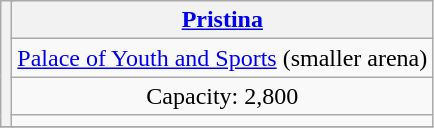<table class="wikitable" style="text-align:center">
<tr>
<th rowspan="4" colspan="2"></th>
<th><a href='#'>Pristina</a></th>
</tr>
<tr>
<td><a href='#'>Palace of Youth and Sports</a> (smaller arena)</td>
</tr>
<tr>
<td>Capacity: 2,800</td>
</tr>
<tr>
<td></td>
</tr>
<tr>
</tr>
</table>
